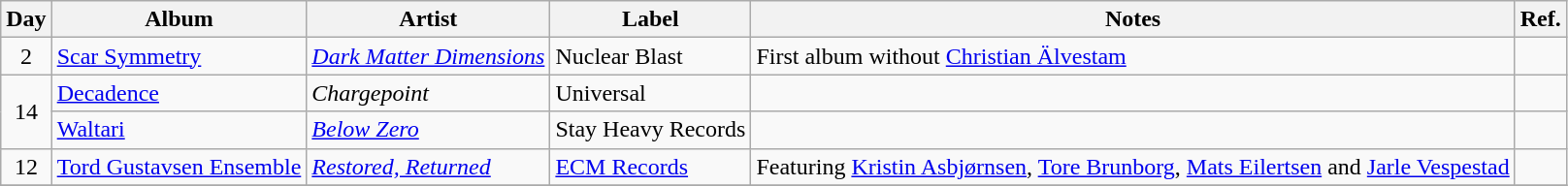<table class="wikitable">
<tr>
<th>Day</th>
<th>Album</th>
<th>Artist</th>
<th>Label</th>
<th>Notes</th>
<th>Ref.</th>
</tr>
<tr>
<td rowspan="1" style="text-align:center;">2</td>
<td><a href='#'>Scar Symmetry</a></td>
<td><em><a href='#'>Dark Matter Dimensions</a></em></td>
<td>Nuclear Blast</td>
<td>First album without <a href='#'>Christian Älvestam</a></td>
<td></td>
</tr>
<tr>
<td rowspan="2" style="text-align:center;">14</td>
<td><a href='#'>Decadence</a></td>
<td><em>Chargepoint</em></td>
<td>Universal</td>
<td></td>
<td></td>
</tr>
<tr>
<td><a href='#'>Waltari</a></td>
<td><em><a href='#'>Below Zero</a></em></td>
<td>Stay Heavy Records</td>
<td></td>
<td></td>
</tr>
<tr>
<td rowspan="1" style="text-align:center;">12</td>
<td><a href='#'>Tord Gustavsen Ensemble</a></td>
<td><em><a href='#'>Restored, Returned</a></em></td>
<td><a href='#'>ECM Records</a></td>
<td>Featuring <a href='#'>Kristin Asbjørnsen</a>, <a href='#'>Tore Brunborg</a>, <a href='#'>Mats Eilertsen</a> and <a href='#'>Jarle Vespestad</a></td>
<td></td>
</tr>
<tr>
</tr>
</table>
